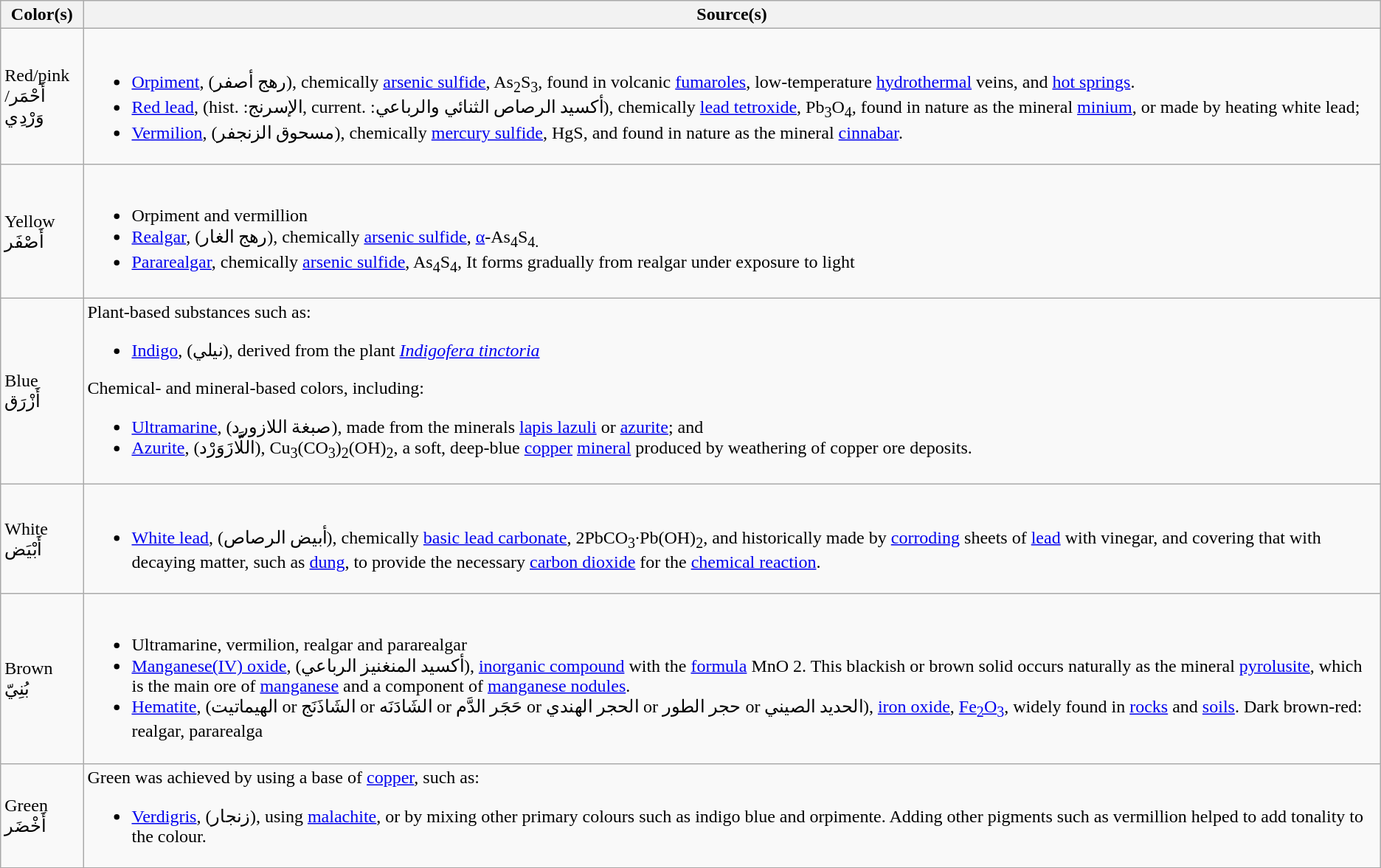<table class="wikitable">
<tr>
<th>Color(s)</th>
<th>Source(s)</th>
</tr>
<tr>
<td>Red/pink<br>أَحْمَر/وَرْدِي</td>
<td><br><ul><li><a href='#'>Orpiment</a>, (رهج أصفر), chemically <a href='#'>arsenic sulfide</a>, As<sub>2</sub>S<sub>3</sub>, found in volcanic <a href='#'>fumaroles</a>, low-temperature <a href='#'>hydrothermal</a> veins, and <a href='#'>hot springs</a>.</li><li><a href='#'>Red lead</a>, (hist. :الإسرنج, current. :أكسيد الرصاص الثنائي والرباعي), chemically <a href='#'>lead tetroxide</a>, Pb<sub>3</sub>O<sub>4</sub>, found in nature as the mineral <a href='#'>minium</a>, or made by heating white lead;</li><li><a href='#'>Vermilion</a>, (مسحوق الزنجفر), chemically <a href='#'>mercury sulfide</a>, HgS, and found in nature as the mineral <a href='#'>cinnabar</a>.</li></ul></td>
</tr>
<tr>
<td>Yellow<br>أَصْفَر</td>
<td><br><ul><li>Orpiment and vermillion</li><li><a href='#'>Realgar</a>, (رهج الغار), chemically <a href='#'>arsenic sulfide</a>, <a href='#'>α</a>-As<sub>4</sub>S<sub>4.</sub></li><li><a href='#'>Pararealgar</a>, chemically <a href='#'>arsenic sulfide</a>, As<sub>4</sub>S<sub>4</sub>, It forms gradually from realgar under exposure to light</li></ul></td>
</tr>
<tr>
<td>Blue<br>أَزْرَق</td>
<td>Plant-based substances such as:<br><ul><li><a href='#'>Indigo</a>, (نيلي), derived from the plant <em><a href='#'>Indigofera tinctoria</a></em></li></ul>Chemical- and mineral-based colors, including:<ul><li><a href='#'>Ultramarine</a>, (صبغة اللازورد), made from the minerals <a href='#'>lapis lazuli</a> or <a href='#'>azurite</a>; and</li><li><a href='#'>Azurite</a>, (اللَّازَوَرْد), Cu<sub>3</sub>(CO<sub>3</sub>)<sub>2</sub>(OH)<sub>2</sub>, a soft, deep-blue <a href='#'>copper</a> <a href='#'>mineral</a> produced by weathering of copper ore deposits.</li></ul></td>
</tr>
<tr>
<td>White<br>أَبْيَض</td>
<td><br><ul><li><a href='#'>White lead</a>, (أبيض الرصاص), chemically <a href='#'>basic lead carbonate</a>, 2PbCO<sub>3</sub>·Pb(OH)<sub>2</sub>, and historically made by <a href='#'>corroding</a> sheets of <a href='#'>lead</a> with vinegar, and covering that with decaying matter, such as <a href='#'>dung</a>, to provide the necessary <a href='#'>carbon dioxide</a> for the <a href='#'>chemical reaction</a>.</li></ul></td>
</tr>
<tr>
<td>Brown<br>بُنِيّ</td>
<td><br><ul><li>Ultramarine, vermilion, realgar and pararealgar</li><li><a href='#'>Manganese(IV) oxide</a>, (أكسيد المنغنيز الرباعي), <a href='#'>inorganic compound</a> with the <a href='#'>formula</a> MnO 2. This blackish or brown solid occurs naturally as the mineral <a href='#'>pyrolusite</a>, which is the main ore of <a href='#'>manganese</a> and a component of <a href='#'>manganese nodules</a>.</li><li><a href='#'>Hematite</a>, (الهيماتيت or الشَاذَنَج or الشَادَنَه or حَجَر الدَّم or الحجر الهندي or حجر الطور or الحديد الصيني), <a href='#'>iron oxide</a>, <a href='#'>Fe<sub>2</sub>O<sub>3</sub></a>, widely found in <a href='#'>rocks</a> and <a href='#'>soils</a>. Dark brown-red: realgar, pararealga</li></ul></td>
</tr>
<tr>
<td>Green<br>أَخْضَر</td>
<td>Green was achieved by using a base of <a href='#'>copper</a>, such as:<br><ul><li><a href='#'>Verdigris</a>, (زنجار), using <a href='#'>malachite</a>, or by mixing other primary colours such as indigo blue and orpimente. Adding other pigments such as vermillion helped to add tonality to the colour.</li></ul></td>
</tr>
</table>
